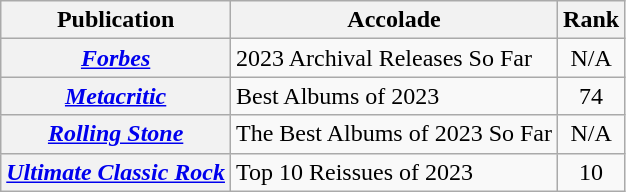<table class="wikitable sortable plainrowheaders">
<tr>
<th scope="col">Publication</th>
<th scope="col">Accolade</th>
<th scope="col">Rank</th>
</tr>
<tr>
<th scope="row"><em><a href='#'>Forbes</a></em></th>
<td>2023 Archival Releases So Far</td>
<td style="text-align:center;">N/A</td>
</tr>
<tr>
<th scope="row"><em><a href='#'>Metacritic</a></em></th>
<td>Best Albums of 2023</td>
<td style="text-align:center;">74</td>
</tr>
<tr>
<th scope="row"><em><a href='#'>Rolling Stone</a></em></th>
<td>The Best Albums of 2023 So Far</td>
<td style="text-align:center;">N/A</td>
</tr>
<tr>
<th scope="row"><em> <a href='#'>Ultimate Classic Rock</a></em></th>
<td>Top 10 Reissues of 2023</td>
<td style="text-align:center;">10</td>
</tr>
</table>
